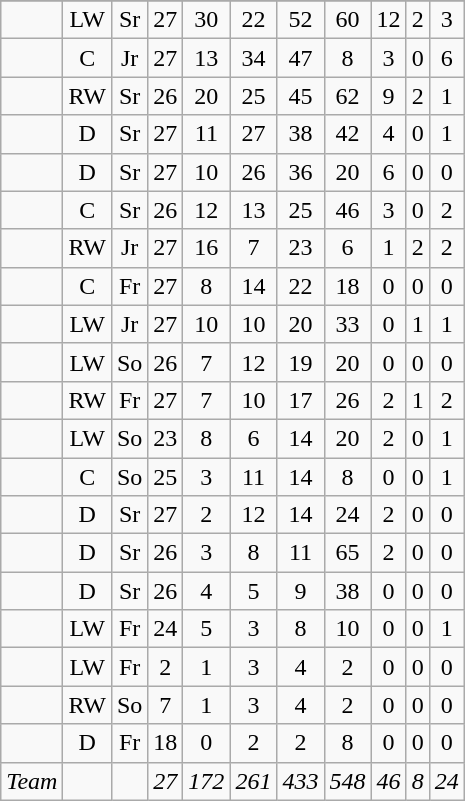<table class="wikitable sortable" style="text-align:center">
<tr>
</tr>
<tr>
<td align=left></td>
<td>LW</td>
<td>Sr</td>
<td>27</td>
<td>30</td>
<td>22</td>
<td>52</td>
<td>60</td>
<td>12</td>
<td>2</td>
<td>3</td>
</tr>
<tr>
<td align=left></td>
<td>C</td>
<td>Jr</td>
<td>27</td>
<td>13</td>
<td>34</td>
<td>47</td>
<td>8</td>
<td>3</td>
<td>0</td>
<td>6</td>
</tr>
<tr>
<td align=left></td>
<td>RW</td>
<td>Sr</td>
<td>26</td>
<td>20</td>
<td>25</td>
<td>45</td>
<td>62</td>
<td>9</td>
<td>2</td>
<td>1</td>
</tr>
<tr>
<td align=left></td>
<td>D</td>
<td>Sr</td>
<td>27</td>
<td>11</td>
<td>27</td>
<td>38</td>
<td>42</td>
<td>4</td>
<td>0</td>
<td>1</td>
</tr>
<tr>
<td align=left></td>
<td>D</td>
<td>Sr</td>
<td>27</td>
<td>10</td>
<td>26</td>
<td>36</td>
<td>20</td>
<td>6</td>
<td>0</td>
<td>0</td>
</tr>
<tr>
<td align=left></td>
<td>C</td>
<td>Sr</td>
<td>26</td>
<td>12</td>
<td>13</td>
<td>25</td>
<td>46</td>
<td>3</td>
<td>0</td>
<td>2</td>
</tr>
<tr>
<td align=left></td>
<td>RW</td>
<td>Jr</td>
<td>27</td>
<td>16</td>
<td>7</td>
<td>23</td>
<td>6</td>
<td>1</td>
<td>2</td>
<td>2</td>
</tr>
<tr>
<td align=left></td>
<td>C</td>
<td>Fr</td>
<td>27</td>
<td>8</td>
<td>14</td>
<td>22</td>
<td>18</td>
<td>0</td>
<td>0</td>
<td>0</td>
</tr>
<tr>
<td align=left></td>
<td>LW</td>
<td>Jr</td>
<td>27</td>
<td>10</td>
<td>10</td>
<td>20</td>
<td>33</td>
<td>0</td>
<td>1</td>
<td>1</td>
</tr>
<tr>
<td align=left></td>
<td>LW</td>
<td>So</td>
<td>26</td>
<td>7</td>
<td>12</td>
<td>19</td>
<td>20</td>
<td>0</td>
<td>0</td>
<td>0</td>
</tr>
<tr>
<td align=left></td>
<td>RW</td>
<td>Fr</td>
<td>27</td>
<td>7</td>
<td>10</td>
<td>17</td>
<td>26</td>
<td>2</td>
<td>1</td>
<td>2</td>
</tr>
<tr>
<td align=left></td>
<td>LW</td>
<td>So</td>
<td>23</td>
<td>8</td>
<td>6</td>
<td>14</td>
<td>20</td>
<td>2</td>
<td>0</td>
<td>1</td>
</tr>
<tr>
<td align=left></td>
<td>C</td>
<td>So</td>
<td>25</td>
<td>3</td>
<td>11</td>
<td>14</td>
<td>8</td>
<td>0</td>
<td>0</td>
<td>1</td>
</tr>
<tr>
<td align=left></td>
<td>D</td>
<td>Sr</td>
<td>27</td>
<td>2</td>
<td>12</td>
<td>14</td>
<td>24</td>
<td>2</td>
<td>0</td>
<td>0</td>
</tr>
<tr>
<td align=left></td>
<td>D</td>
<td>Sr</td>
<td>26</td>
<td>3</td>
<td>8</td>
<td>11</td>
<td>65</td>
<td>2</td>
<td>0</td>
<td>0</td>
</tr>
<tr>
<td align=left></td>
<td>D</td>
<td>Sr</td>
<td>26</td>
<td>4</td>
<td>5</td>
<td>9</td>
<td>38</td>
<td>0</td>
<td>0</td>
<td>0</td>
</tr>
<tr>
<td align=left></td>
<td>LW</td>
<td>Fr</td>
<td>24</td>
<td>5</td>
<td>3</td>
<td>8</td>
<td>10</td>
<td>0</td>
<td>0</td>
<td>1</td>
</tr>
<tr>
<td align=left></td>
<td>LW</td>
<td>Fr</td>
<td>2</td>
<td>1</td>
<td>3</td>
<td>4</td>
<td>2</td>
<td>0</td>
<td>0</td>
<td>0</td>
</tr>
<tr>
<td align=left></td>
<td>RW</td>
<td>So</td>
<td>7</td>
<td>1</td>
<td>3</td>
<td>4</td>
<td>2</td>
<td>0</td>
<td>0</td>
<td>0</td>
</tr>
<tr>
<td align=left></td>
<td>D</td>
<td>Fr</td>
<td>18</td>
<td>0</td>
<td>2</td>
<td>2</td>
<td>8</td>
<td>0</td>
<td>0</td>
<td>0</td>
</tr>
<tr class="sortbottom">
<td align=left><em>Team</em></td>
<td></td>
<td></td>
<td><em>27</em></td>
<td><em>172</em></td>
<td><em>261</em></td>
<td><em>433</em></td>
<td><em>548</em></td>
<td><em>46</em></td>
<td><em>8</em></td>
<td><em>24</em></td>
</tr>
</table>
